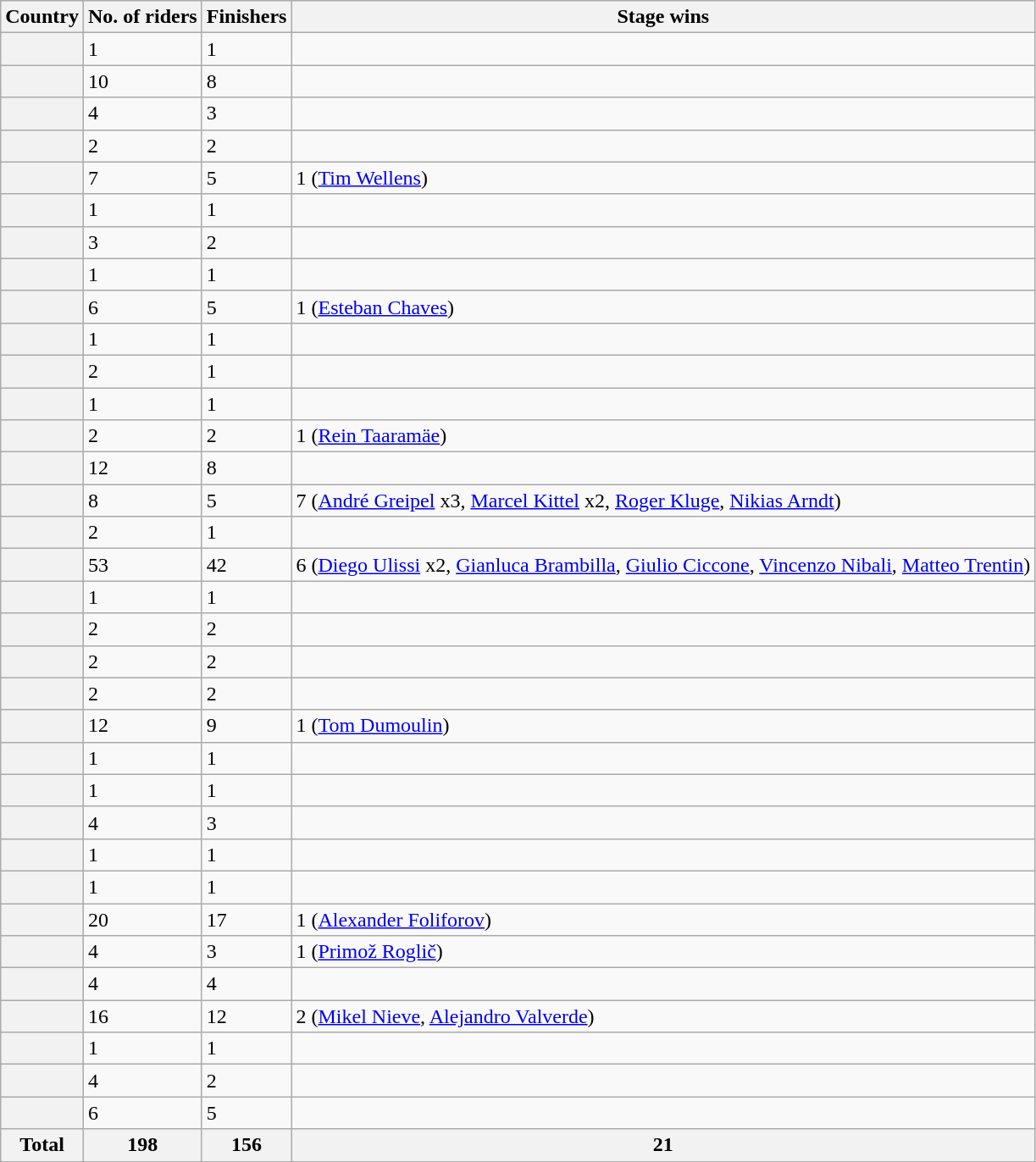<table class="wikitable sortable plainrowheaders">
<tr>
<th scope="col">Country</th>
<th scope="col">No. of riders</th>
<th scope="col">Finishers</th>
<th scope="col">Stage wins</th>
</tr>
<tr>
<th scope="row"></th>
<td>1</td>
<td>1</td>
<td></td>
</tr>
<tr>
<th scope="row"></th>
<td>10</td>
<td>8</td>
<td></td>
</tr>
<tr>
<th scope="row"></th>
<td>4</td>
<td>3</td>
<td></td>
</tr>
<tr>
<th scope="row"></th>
<td>2</td>
<td>2</td>
<td></td>
</tr>
<tr>
<th scope="row"></th>
<td>7</td>
<td>5</td>
<td>1 (<a href='#'>Tim Wellens</a>)</td>
</tr>
<tr>
<th scope="row"></th>
<td>1</td>
<td>1</td>
<td></td>
</tr>
<tr>
<th scope="row"></th>
<td>3</td>
<td>2</td>
<td></td>
</tr>
<tr>
<th scope="row"></th>
<td>1</td>
<td>1</td>
<td></td>
</tr>
<tr>
<th scope="row"></th>
<td>6</td>
<td>5</td>
<td>1 (<a href='#'>Esteban Chaves</a>)</td>
</tr>
<tr>
<th scope="row"></th>
<td>1</td>
<td>1</td>
<td></td>
</tr>
<tr>
<th scope="row"></th>
<td>2</td>
<td>1</td>
<td></td>
</tr>
<tr>
<th scope="row"></th>
<td>1</td>
<td>1</td>
<td></td>
</tr>
<tr>
<th scope="row"></th>
<td>2</td>
<td>2</td>
<td>1 (<a href='#'>Rein Taaramäe</a>)</td>
</tr>
<tr>
<th scope="row"></th>
<td>12</td>
<td>8</td>
<td></td>
</tr>
<tr>
<th scope="row"></th>
<td>8</td>
<td>5</td>
<td>7 (<a href='#'>André Greipel</a> x3, <a href='#'>Marcel Kittel</a> x2, <a href='#'>Roger Kluge</a>, <a href='#'>Nikias Arndt</a>)</td>
</tr>
<tr>
<th scope="row"></th>
<td>2</td>
<td>1</td>
<td></td>
</tr>
<tr>
<th scope="row"></th>
<td>53</td>
<td>42</td>
<td>6 (<a href='#'>Diego Ulissi</a> x2, <a href='#'>Gianluca Brambilla</a>, <a href='#'>Giulio Ciccone</a>, <a href='#'>Vincenzo Nibali</a>, <a href='#'>Matteo Trentin</a>)</td>
</tr>
<tr>
<th scope="row"></th>
<td>1</td>
<td>1</td>
<td></td>
</tr>
<tr>
<th scope="row"></th>
<td>2</td>
<td>2</td>
<td></td>
</tr>
<tr>
<th scope="row"></th>
<td>2</td>
<td>2</td>
<td></td>
</tr>
<tr>
<th scope="row"></th>
<td>2</td>
<td>2</td>
<td></td>
</tr>
<tr>
<th scope="row"></th>
<td>12</td>
<td>9</td>
<td>1 (<a href='#'>Tom Dumoulin</a>)</td>
</tr>
<tr>
<th scope="row"></th>
<td>1</td>
<td>1</td>
<td></td>
</tr>
<tr>
<th scope="row"></th>
<td>1</td>
<td>1</td>
<td></td>
</tr>
<tr>
<th scope="row"></th>
<td>4</td>
<td>3</td>
<td></td>
</tr>
<tr>
<th scope="row"></th>
<td>1</td>
<td>1</td>
<td></td>
</tr>
<tr>
<th scope="row"></th>
<td>1</td>
<td>1</td>
<td></td>
</tr>
<tr>
<th scope="row"></th>
<td>20</td>
<td>17</td>
<td>1 (<a href='#'>Alexander Foliforov</a>)</td>
</tr>
<tr>
<th scope="row"></th>
<td>4</td>
<td>3</td>
<td>1 (<a href='#'>Primož Roglič</a>)</td>
</tr>
<tr>
<th scope="row"></th>
<td>4</td>
<td>4</td>
<td></td>
</tr>
<tr>
<th scope="row"></th>
<td>16</td>
<td>12</td>
<td>2 (<a href='#'>Mikel Nieve</a>, <a href='#'>Alejandro Valverde</a>)</td>
</tr>
<tr>
<th scope="row"></th>
<td>1</td>
<td>1</td>
<td></td>
</tr>
<tr>
<th scope="row"></th>
<td>4</td>
<td>2</td>
<td></td>
</tr>
<tr>
<th scope="row"></th>
<td>6</td>
<td>5</td>
<td></td>
</tr>
<tr>
<th>Total</th>
<th>198</th>
<th>156</th>
<th>21</th>
</tr>
</table>
